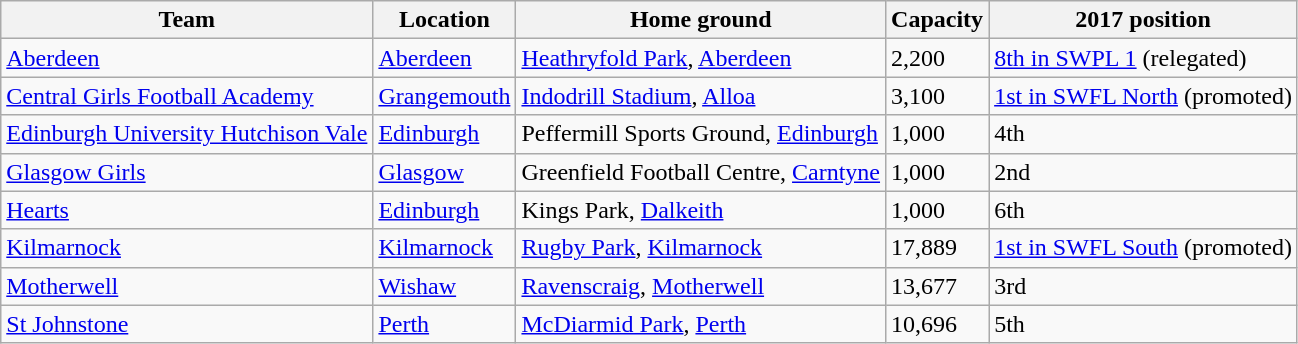<table class="wikitable sortable">
<tr>
<th>Team</th>
<th>Location</th>
<th>Home ground</th>
<th>Capacity</th>
<th data-sort-type="number">2017 position</th>
</tr>
<tr>
<td><a href='#'>Aberdeen</a></td>
<td><a href='#'>Aberdeen</a></td>
<td><a href='#'>Heathryfold Park</a>, <a href='#'>Aberdeen</a></td>
<td>2,200</td>
<td><a href='#'>8th in SWPL 1</a> (relegated)</td>
</tr>
<tr>
<td><a href='#'>Central Girls Football Academy</a></td>
<td><a href='#'>Grangemouth</a></td>
<td><a href='#'>Indodrill Stadium</a>, <a href='#'>Alloa</a></td>
<td>3,100</td>
<td><a href='#'>1st in SWFL North</a> (promoted)</td>
</tr>
<tr>
<td><a href='#'>Edinburgh University Hutchison Vale</a></td>
<td><a href='#'>Edinburgh</a></td>
<td>Peffermill Sports Ground, <a href='#'>Edinburgh</a></td>
<td>1,000</td>
<td>4th</td>
</tr>
<tr>
<td><a href='#'>Glasgow Girls</a></td>
<td><a href='#'>Glasgow</a></td>
<td>Greenfield Football Centre, <a href='#'>Carntyne</a></td>
<td>1,000</td>
<td>2nd</td>
</tr>
<tr>
<td><a href='#'>Hearts</a></td>
<td><a href='#'>Edinburgh</a></td>
<td>Kings Park, <a href='#'>Dalkeith</a></td>
<td>1,000</td>
<td>6th</td>
</tr>
<tr>
<td><a href='#'>Kilmarnock</a></td>
<td><a href='#'>Kilmarnock</a></td>
<td><a href='#'>Rugby Park</a>, <a href='#'>Kilmarnock</a></td>
<td>17,889</td>
<td><a href='#'>1st in SWFL South</a> (promoted)</td>
</tr>
<tr>
<td><a href='#'>Motherwell</a></td>
<td><a href='#'>Wishaw</a></td>
<td><a href='#'>Ravenscraig</a>, <a href='#'>Motherwell</a></td>
<td>13,677</td>
<td>3rd</td>
</tr>
<tr>
<td><a href='#'>St Johnstone</a></td>
<td><a href='#'>Perth</a></td>
<td><a href='#'>McDiarmid Park</a>, <a href='#'>Perth</a></td>
<td>10,696</td>
<td>5th</td>
</tr>
</table>
